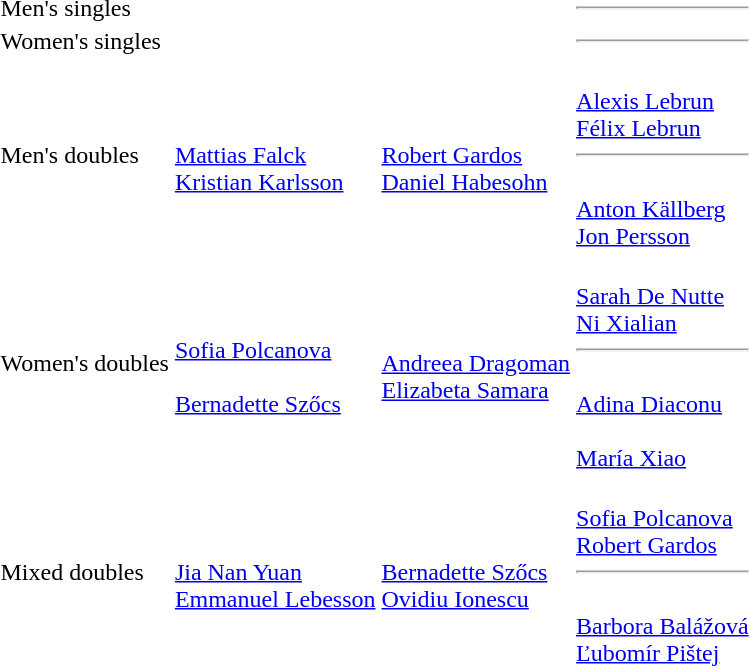<table>
<tr>
<td>Men's singles<br></td>
<td></td>
<td></td>
<td><hr></td>
</tr>
<tr>
<td>Women's singles<br></td>
<td></td>
<td></td>
<td><hr></td>
</tr>
<tr>
<td>Men's doubles<br></td>
<td><br><a href='#'>Mattias Falck</a><br><a href='#'>Kristian Karlsson</a></td>
<td><br><a href='#'>Robert Gardos</a><br><a href='#'>Daniel Habesohn</a></td>
<td><br><a href='#'>Alexis Lebrun</a><br><a href='#'>Félix Lebrun</a><hr><br><a href='#'>Anton Källberg</a><br><a href='#'>Jon Persson</a></td>
</tr>
<tr>
<td>Women's doubles<br></td>
<td><br><a href='#'>Sofia Polcanova</a><br><br><a href='#'>Bernadette Szőcs</a></td>
<td><br><a href='#'>Andreea Dragoman</a><br><a href='#'>Elizabeta Samara</a></td>
<td><br><a href='#'>Sarah De Nutte</a><br><a href='#'>Ni Xialian</a><hr><br><a href='#'>Adina Diaconu</a><br><br><a href='#'>María Xiao</a></td>
</tr>
<tr>
<td>Mixed doubles<br></td>
<td><br><a href='#'>Jia Nan Yuan</a><br><a href='#'>Emmanuel Lebesson</a></td>
<td><br><a href='#'>Bernadette Szőcs</a><br><a href='#'>Ovidiu Ionescu</a></td>
<td><br><a href='#'>Sofia Polcanova</a><br><a href='#'>Robert Gardos</a><hr><br><a href='#'>Barbora Balážová</a><br><a href='#'>Ľubomír Pištej</a></td>
</tr>
</table>
